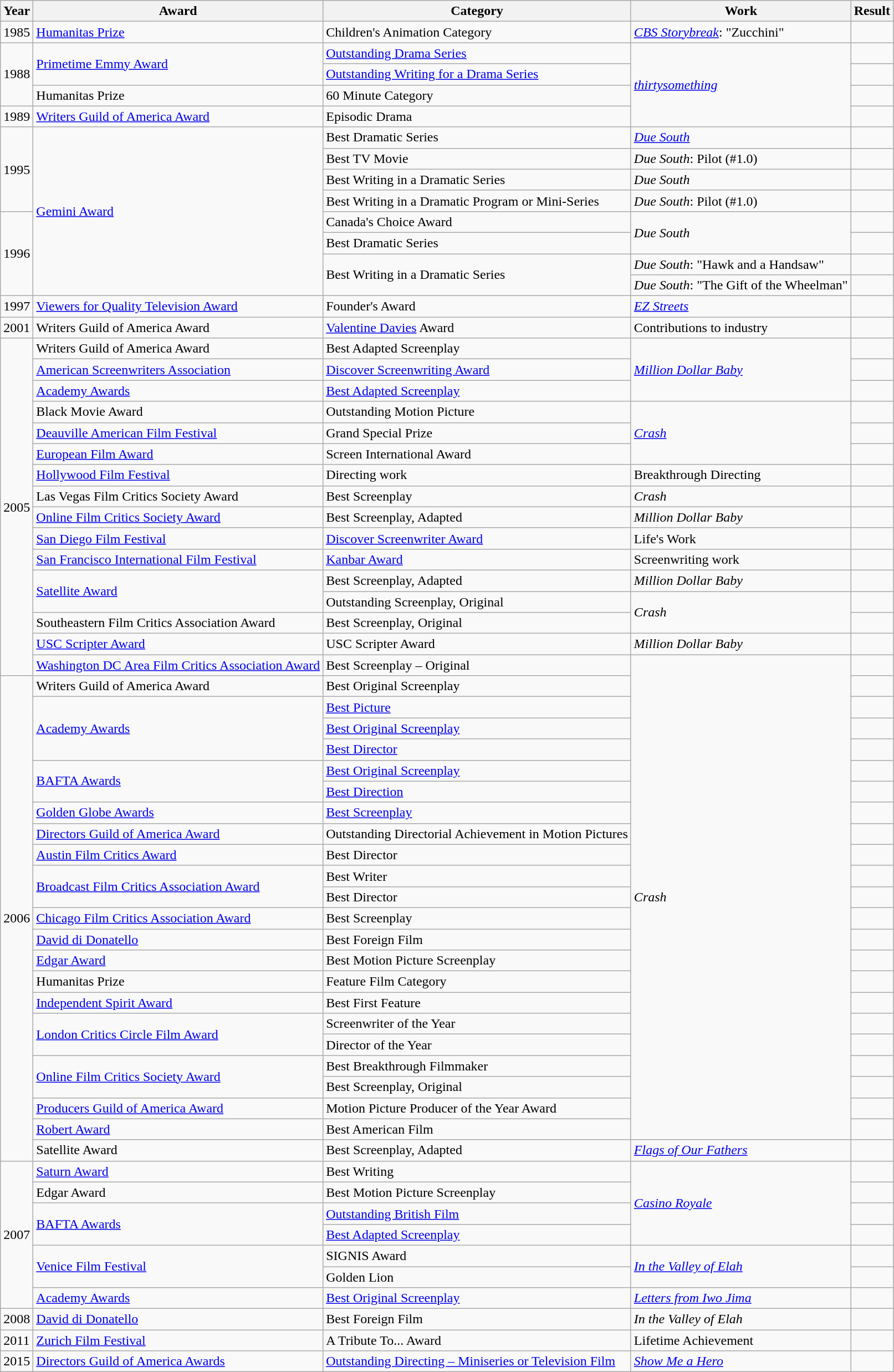<table class="wikitable">
<tr align="center">
<th>Year</th>
<th>Award</th>
<th>Category</th>
<th>Work</th>
<th>Result</th>
</tr>
<tr>
<td>1985</td>
<td><a href='#'>Humanitas Prize</a></td>
<td>Children's Animation Category</td>
<td><em><a href='#'>CBS Storybreak</a></em>: "Zucchini"</td>
<td></td>
</tr>
<tr>
<td rowspan="3">1988</td>
<td rowspan="2"><a href='#'>Primetime Emmy Award</a></td>
<td><a href='#'>Outstanding Drama Series</a></td>
<td rowspan="4"><em><a href='#'>thirtysomething</a></em></td>
<td></td>
</tr>
<tr>
<td><a href='#'>Outstanding Writing for a Drama Series</a></td>
<td></td>
</tr>
<tr>
<td>Humanitas Prize</td>
<td>60 Minute Category</td>
<td></td>
</tr>
<tr>
<td>1989</td>
<td><a href='#'>Writers Guild of America Award</a></td>
<td>Episodic Drama</td>
<td></td>
</tr>
<tr>
<td rowspan="4">1995</td>
<td rowspan="8"><a href='#'>Gemini Award</a></td>
<td>Best Dramatic Series</td>
<td><em><a href='#'>Due South</a></em></td>
<td></td>
</tr>
<tr>
<td>Best TV Movie</td>
<td><em>Due South</em>: Pilot (#1.0)</td>
<td></td>
</tr>
<tr>
<td>Best Writing in a Dramatic Series</td>
<td><em>Due South</em></td>
<td></td>
</tr>
<tr>
<td>Best Writing in a Dramatic Program or Mini-Series</td>
<td><em>Due South</em>: Pilot (#1.0)</td>
<td></td>
</tr>
<tr>
<td rowspan="4">1996</td>
<td>Canada's Choice Award</td>
<td rowspan=2><em>Due South</em></td>
<td></td>
</tr>
<tr>
<td>Best Dramatic Series</td>
<td></td>
</tr>
<tr>
<td rowspan=2>Best Writing in a Dramatic Series</td>
<td><em>Due South</em>: "Hawk and a Handsaw"</td>
<td></td>
</tr>
<tr>
<td><em>Due South</em>: "The Gift of the Wheelman"</td>
<td></td>
</tr>
<tr>
<td>1997</td>
<td><a href='#'>Viewers for Quality Television Award</a></td>
<td>Founder's Award</td>
<td><em><a href='#'>EZ Streets</a></em></td>
<td></td>
</tr>
<tr>
<td>2001</td>
<td>Writers Guild of America Award</td>
<td><a href='#'>Valentine Davies</a> Award</td>
<td>Contributions to industry</td>
<td></td>
</tr>
<tr>
<td rowspan="16">2005</td>
<td>Writers Guild of America Award</td>
<td>Best Adapted Screenplay</td>
<td rowspan=3><em><a href='#'>Million Dollar Baby</a></em></td>
<td></td>
</tr>
<tr>
<td><a href='#'>American Screenwriters Association</a></td>
<td><a href='#'>Discover Screenwriting Award</a></td>
<td></td>
</tr>
<tr>
<td><a href='#'>Academy Awards</a></td>
<td><a href='#'>Best Adapted Screenplay</a></td>
<td></td>
</tr>
<tr>
<td>Black Movie Award</td>
<td>Outstanding Motion Picture</td>
<td rowspan=3><em><a href='#'>Crash</a></em></td>
<td></td>
</tr>
<tr>
<td><a href='#'>Deauville American Film Festival</a></td>
<td>Grand Special Prize</td>
<td></td>
</tr>
<tr>
<td><a href='#'>European Film Award</a></td>
<td>Screen International Award</td>
<td></td>
</tr>
<tr>
<td><a href='#'>Hollywood Film Festival</a></td>
<td>Directing work</td>
<td>Breakthrough Directing</td>
<td></td>
</tr>
<tr>
<td>Las Vegas Film Critics Society Award</td>
<td>Best Screenplay</td>
<td><em>Crash</em></td>
<td></td>
</tr>
<tr>
<td><a href='#'>Online Film Critics Society Award</a></td>
<td>Best Screenplay, Adapted</td>
<td><em>Million Dollar Baby</em></td>
<td></td>
</tr>
<tr>
<td><a href='#'>San Diego Film Festival</a></td>
<td><a href='#'>Discover Screenwriter Award</a></td>
<td>Life's Work</td>
<td></td>
</tr>
<tr>
<td><a href='#'>San Francisco International Film Festival</a></td>
<td><a href='#'>Kanbar Award</a></td>
<td>Screenwriting work</td>
<td></td>
</tr>
<tr>
<td rowspan="2"><a href='#'>Satellite Award</a></td>
<td>Best Screenplay, Adapted</td>
<td><em>Million Dollar Baby</em></td>
<td></td>
</tr>
<tr>
<td>Outstanding Screenplay, Original</td>
<td rowspan=2><em>Crash</em></td>
<td></td>
</tr>
<tr>
<td>Southeastern Film Critics Association Award</td>
<td>Best Screenplay, Original</td>
<td></td>
</tr>
<tr>
<td><a href='#'>USC Scripter Award</a></td>
<td>USC Scripter Award</td>
<td><em>Million Dollar Baby</em></td>
<td></td>
</tr>
<tr>
<td><a href='#'>Washington DC Area Film Critics Association Award</a></td>
<td>Best Screenplay – Original</td>
<td rowspan=23><em>Crash</em></td>
<td></td>
</tr>
<tr>
<td rowspan="23">2006</td>
<td>Writers Guild of America Award</td>
<td>Best Original Screenplay</td>
<td></td>
</tr>
<tr>
<td rowspan=3><a href='#'>Academy Awards</a></td>
<td><a href='#'>Best Picture</a></td>
<td></td>
</tr>
<tr>
<td><a href='#'>Best Original Screenplay</a></td>
<td></td>
</tr>
<tr>
<td><a href='#'>Best Director</a></td>
<td></td>
</tr>
<tr>
<td rowspan=2><a href='#'>BAFTA Awards</a></td>
<td><a href='#'>Best Original Screenplay</a></td>
<td></td>
</tr>
<tr>
<td><a href='#'>Best Direction</a></td>
<td></td>
</tr>
<tr>
<td><a href='#'>Golden Globe Awards</a></td>
<td><a href='#'>Best Screenplay</a></td>
<td></td>
</tr>
<tr>
<td><a href='#'>Directors Guild of America Award</a></td>
<td>Outstanding Directorial Achievement in Motion Pictures</td>
<td></td>
</tr>
<tr>
<td><a href='#'>Austin Film Critics Award</a></td>
<td>Best Director</td>
<td></td>
</tr>
<tr>
<td rowspan="2"><a href='#'>Broadcast Film Critics Association Award</a></td>
<td>Best Writer</td>
<td></td>
</tr>
<tr>
<td>Best Director</td>
<td></td>
</tr>
<tr>
<td><a href='#'>Chicago Film Critics Association Award</a></td>
<td>Best Screenplay</td>
<td></td>
</tr>
<tr>
<td><a href='#'>David di Donatello</a></td>
<td>Best Foreign Film</td>
<td></td>
</tr>
<tr>
<td><a href='#'>Edgar Award</a></td>
<td>Best Motion Picture Screenplay</td>
<td></td>
</tr>
<tr>
<td>Humanitas Prize</td>
<td>Feature Film Category</td>
<td></td>
</tr>
<tr>
<td><a href='#'>Independent Spirit Award</a></td>
<td>Best First Feature</td>
<td></td>
</tr>
<tr>
<td rowspan="2"><a href='#'>London Critics Circle Film Award</a></td>
<td>Screenwriter of the Year</td>
<td></td>
</tr>
<tr>
<td>Director of the Year</td>
<td></td>
</tr>
<tr>
<td rowspan="2"><a href='#'>Online Film Critics Society Award</a></td>
<td>Best Breakthrough Filmmaker</td>
<td></td>
</tr>
<tr>
<td>Best Screenplay, Original</td>
<td></td>
</tr>
<tr>
<td><a href='#'>Producers Guild of America Award</a></td>
<td>Motion Picture Producer of the Year Award</td>
<td></td>
</tr>
<tr>
<td><a href='#'>Robert Award</a></td>
<td>Best American Film</td>
<td></td>
</tr>
<tr>
<td>Satellite Award</td>
<td>Best Screenplay, Adapted</td>
<td><em><a href='#'>Flags of Our Fathers</a></em></td>
<td></td>
</tr>
<tr>
<td rowspan="7">2007</td>
<td><a href='#'>Saturn Award</a></td>
<td>Best Writing</td>
<td rowspan="4"><em><a href='#'>Casino Royale</a></em></td>
<td></td>
</tr>
<tr>
<td>Edgar Award</td>
<td>Best Motion Picture Screenplay</td>
<td></td>
</tr>
<tr>
<td rowspan=2><a href='#'>BAFTA Awards</a></td>
<td><a href='#'>Outstanding British Film</a></td>
<td></td>
</tr>
<tr>
<td><a href='#'>Best Adapted Screenplay</a></td>
<td></td>
</tr>
<tr>
<td rowspan="2"><a href='#'>Venice Film Festival</a></td>
<td>SIGNIS Award</td>
<td rowspan=2><em><a href='#'>In the Valley of Elah</a></em></td>
<td></td>
</tr>
<tr>
<td>Golden Lion</td>
<td></td>
</tr>
<tr>
<td><a href='#'>Academy Awards</a></td>
<td><a href='#'>Best Original Screenplay</a></td>
<td><em><a href='#'>Letters from Iwo Jima</a></em></td>
<td></td>
</tr>
<tr>
<td>2008</td>
<td><a href='#'>David di Donatello</a></td>
<td>Best Foreign Film</td>
<td><em>In the Valley of Elah</em></td>
<td></td>
</tr>
<tr>
<td>2011</td>
<td><a href='#'>Zurich Film Festival</a></td>
<td>A Tribute To... Award</td>
<td>Lifetime Achievement</td>
<td></td>
</tr>
<tr>
<td>2015</td>
<td><a href='#'>Directors Guild of America Awards</a></td>
<td><a href='#'>Outstanding Directing – Miniseries or Television Film</a></td>
<td><em><a href='#'>Show Me a Hero</a></em></td>
<td></td>
</tr>
</table>
